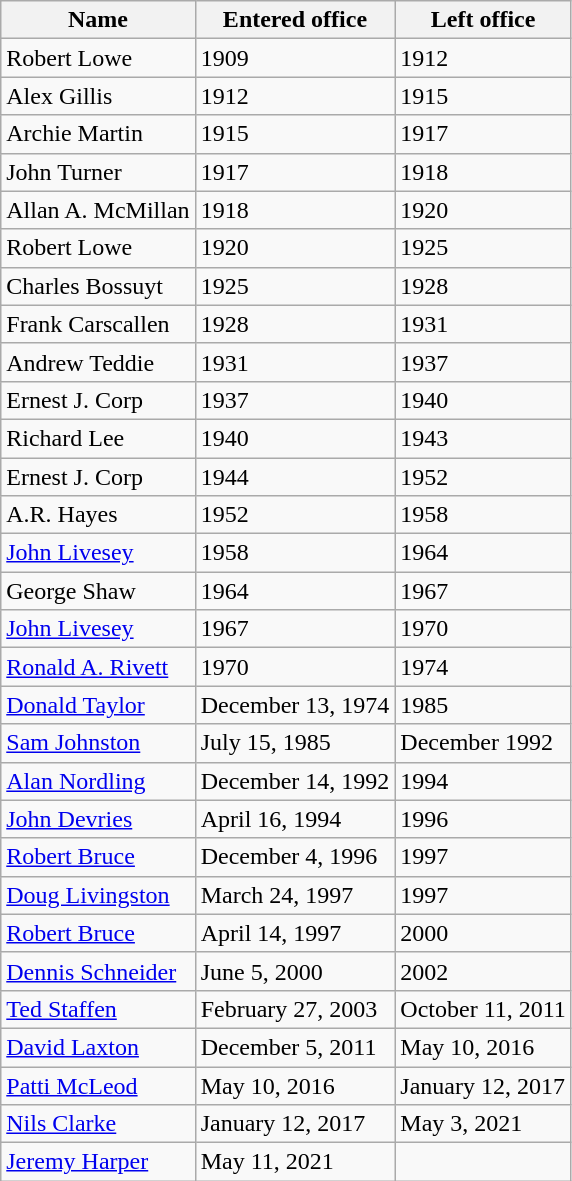<table class="wikitable">
<tr>
<th>Name</th>
<th>Entered office</th>
<th>Left office</th>
</tr>
<tr>
<td>Robert Lowe</td>
<td>1909</td>
<td>1912</td>
</tr>
<tr>
<td>Alex Gillis</td>
<td>1912</td>
<td>1915</td>
</tr>
<tr>
<td>Archie Martin</td>
<td>1915</td>
<td>1917</td>
</tr>
<tr>
<td>John Turner</td>
<td>1917</td>
<td>1918</td>
</tr>
<tr>
<td>Allan A. McMillan</td>
<td>1918</td>
<td>1920</td>
</tr>
<tr>
<td>Robert Lowe</td>
<td>1920</td>
<td>1925</td>
</tr>
<tr>
<td>Charles Bossuyt</td>
<td>1925</td>
<td>1928</td>
</tr>
<tr>
<td>Frank Carscallen</td>
<td>1928</td>
<td>1931</td>
</tr>
<tr>
<td>Andrew Teddie</td>
<td>1931</td>
<td>1937</td>
</tr>
<tr>
<td>Ernest J. Corp</td>
<td>1937</td>
<td>1940</td>
</tr>
<tr>
<td>Richard Lee</td>
<td>1940</td>
<td>1943</td>
</tr>
<tr>
<td>Ernest J. Corp</td>
<td>1944</td>
<td>1952</td>
</tr>
<tr>
<td>A.R. Hayes</td>
<td>1952</td>
<td>1958</td>
</tr>
<tr>
<td><a href='#'>John Livesey</a></td>
<td>1958</td>
<td>1964</td>
</tr>
<tr>
<td>George Shaw</td>
<td>1964</td>
<td>1967</td>
</tr>
<tr>
<td><a href='#'>John Livesey</a></td>
<td>1967</td>
<td>1970</td>
</tr>
<tr>
<td><a href='#'>Ronald A. Rivett</a></td>
<td>1970</td>
<td>1974</td>
</tr>
<tr>
<td><a href='#'>Donald Taylor</a></td>
<td>December 13, 1974</td>
<td>1985</td>
</tr>
<tr>
<td><a href='#'>Sam Johnston</a></td>
<td>July 15, 1985</td>
<td>December 1992</td>
</tr>
<tr>
<td><a href='#'>Alan Nordling</a></td>
<td>December 14, 1992</td>
<td>1994</td>
</tr>
<tr>
<td><a href='#'>John Devries</a></td>
<td>April 16, 1994</td>
<td>1996</td>
</tr>
<tr>
<td><a href='#'>Robert Bruce</a></td>
<td>December 4, 1996</td>
<td>1997</td>
</tr>
<tr>
<td><a href='#'>Doug Livingston</a></td>
<td>March 24, 1997</td>
<td>1997</td>
</tr>
<tr>
<td><a href='#'>Robert Bruce</a></td>
<td>April 14, 1997</td>
<td>2000</td>
</tr>
<tr>
<td><a href='#'>Dennis Schneider</a></td>
<td>June 5, 2000</td>
<td>2002</td>
</tr>
<tr>
<td><a href='#'>Ted Staffen</a></td>
<td>February 27, 2003</td>
<td>October 11, 2011</td>
</tr>
<tr>
<td><a href='#'>David Laxton</a></td>
<td>December 5, 2011</td>
<td>May 10, 2016</td>
</tr>
<tr>
<td><a href='#'>Patti McLeod</a></td>
<td>May 10, 2016</td>
<td>January 12, 2017</td>
</tr>
<tr>
<td><a href='#'>Nils Clarke</a></td>
<td>January 12, 2017</td>
<td>May 3, 2021</td>
</tr>
<tr>
<td><a href='#'>Jeremy Harper</a></td>
<td>May 11, 2021</td>
<td></td>
</tr>
</table>
